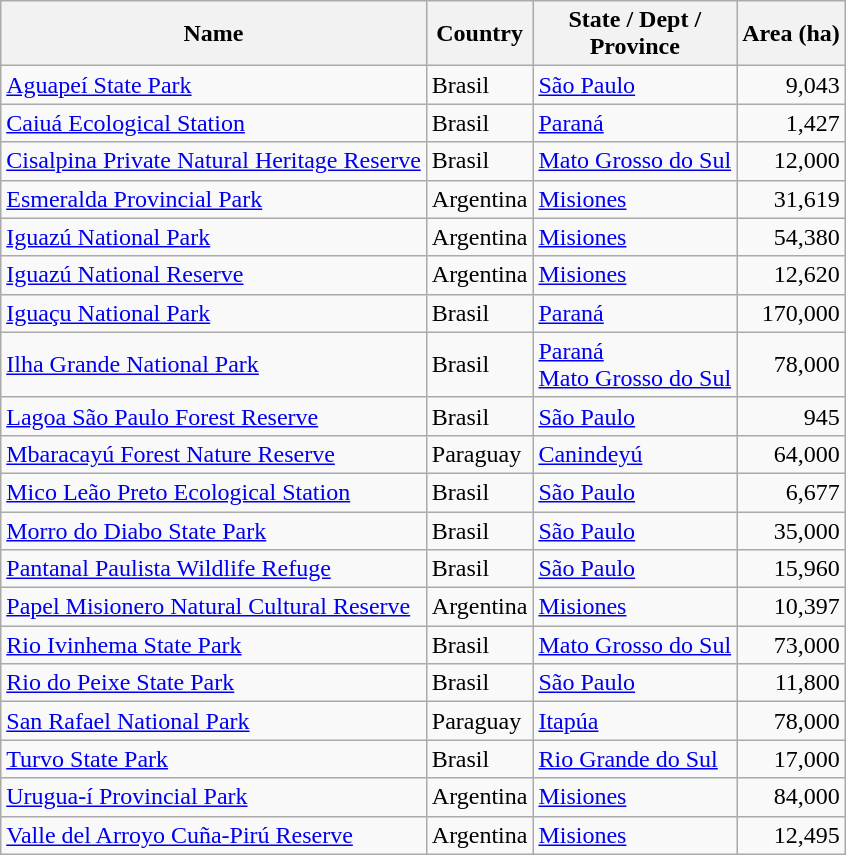<table class="wikitable sortable">
<tr>
<th>Name</th>
<th>Country</th>
<th>State / Dept /<br>Province</th>
<th>Area (ha)</th>
</tr>
<tr>
<td><a href='#'>Aguapeí State Park</a></td>
<td>Brasil</td>
<td><a href='#'>São Paulo</a></td>
<td style="text-align:right;">9,043</td>
</tr>
<tr>
<td><a href='#'>Caiuá Ecological Station</a></td>
<td>Brasil</td>
<td><a href='#'>Paraná</a></td>
<td style="text-align:right;">1,427</td>
</tr>
<tr>
<td><a href='#'>Cisalpina Private Natural Heritage Reserve</a></td>
<td>Brasil</td>
<td><a href='#'>Mato Grosso do Sul</a></td>
<td style="text-align:right;">12,000</td>
</tr>
<tr>
<td><a href='#'>Esmeralda Provincial Park</a></td>
<td>Argentina</td>
<td><a href='#'>Misiones</a></td>
<td style="text-align:right;">31,619</td>
</tr>
<tr>
<td><a href='#'>Iguazú National Park</a></td>
<td>Argentina</td>
<td><a href='#'>Misiones</a></td>
<td style="text-align:right;">54,380</td>
</tr>
<tr>
<td><a href='#'>Iguazú National Reserve</a></td>
<td>Argentina</td>
<td><a href='#'>Misiones</a></td>
<td style="text-align:right;">12,620</td>
</tr>
<tr>
<td><a href='#'>Iguaçu National Park</a></td>
<td>Brasil</td>
<td><a href='#'>Paraná</a></td>
<td style="text-align:right;">170,000</td>
</tr>
<tr>
<td><a href='#'>Ilha Grande National Park</a></td>
<td>Brasil</td>
<td><a href='#'>Paraná</a><br><a href='#'>Mato Grosso do Sul</a></td>
<td style="text-align:right;">78,000</td>
</tr>
<tr>
<td><a href='#'>Lagoa São Paulo Forest Reserve</a></td>
<td>Brasil</td>
<td><a href='#'>São Paulo</a></td>
<td style="text-align:right;">945</td>
</tr>
<tr>
<td><a href='#'>Mbaracayú Forest Nature Reserve</a></td>
<td>Paraguay</td>
<td><a href='#'>Canindeyú</a></td>
<td style="text-align:right;">64,000</td>
</tr>
<tr>
<td><a href='#'>Mico Leão Preto Ecological Station</a></td>
<td>Brasil</td>
<td><a href='#'>São Paulo</a></td>
<td style="text-align:right;">6,677</td>
</tr>
<tr>
<td><a href='#'>Morro do Diabo State Park</a></td>
<td>Brasil</td>
<td><a href='#'>São Paulo</a></td>
<td style="text-align:right;">35,000</td>
</tr>
<tr>
<td><a href='#'>Pantanal Paulista Wildlife Refuge</a></td>
<td>Brasil</td>
<td><a href='#'>São Paulo</a></td>
<td style="text-align:right;">15,960</td>
</tr>
<tr>
<td><a href='#'>Papel Misionero Natural Cultural Reserve</a></td>
<td>Argentina</td>
<td><a href='#'>Misiones</a></td>
<td style="text-align:right;">10,397</td>
</tr>
<tr>
<td><a href='#'>Rio Ivinhema State Park</a></td>
<td>Brasil</td>
<td><a href='#'>Mato Grosso do Sul</a></td>
<td style="text-align:right;">73,000</td>
</tr>
<tr>
<td><a href='#'>Rio do Peixe State Park</a></td>
<td>Brasil</td>
<td><a href='#'>São Paulo</a></td>
<td style="text-align:right;">11,800</td>
</tr>
<tr>
<td><a href='#'>San Rafael National Park</a></td>
<td>Paraguay</td>
<td><a href='#'>Itapúa</a></td>
<td style="text-align:right;">78,000</td>
</tr>
<tr>
<td><a href='#'>Turvo State Park</a></td>
<td>Brasil</td>
<td><a href='#'>Rio Grande do Sul</a></td>
<td style="text-align:right;">17,000</td>
</tr>
<tr>
<td><a href='#'>Urugua-í Provincial Park</a></td>
<td>Argentina</td>
<td><a href='#'>Misiones</a></td>
<td style="text-align:right;">84,000</td>
</tr>
<tr>
<td><a href='#'>Valle del Arroyo Cuña-Pirú Reserve</a></td>
<td>Argentina</td>
<td><a href='#'>Misiones</a></td>
<td style="text-align:right;">12,495</td>
</tr>
</table>
